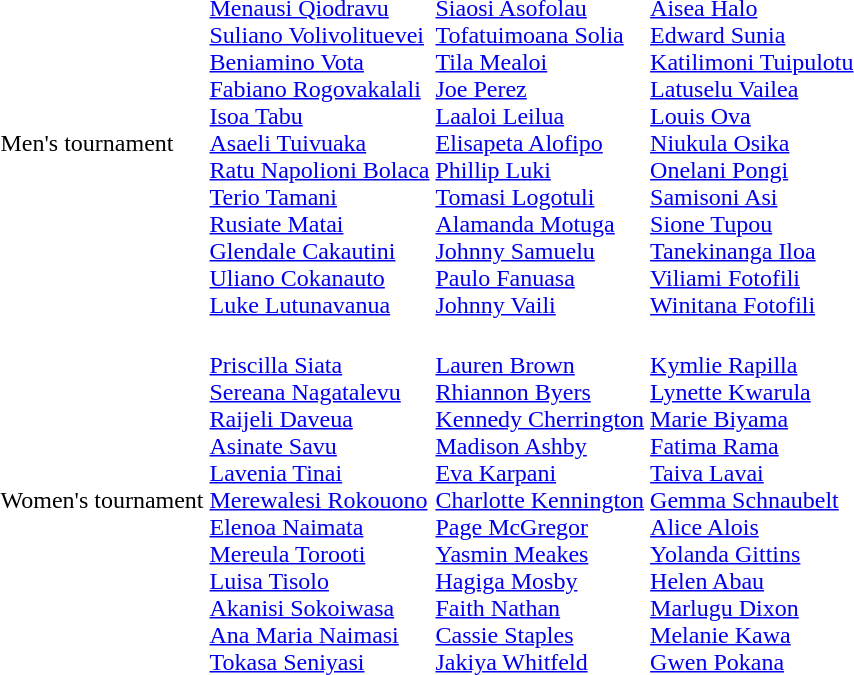<table>
<tr>
<td>Men's tournament<br></td>
<td><br><a href='#'>Menausi Qiodravu</a><br><a href='#'>Suliano Volivolituevei</a><br><a href='#'>Beniamino Vota</a><br><a href='#'>Fabiano Rogovakalali</a><br><a href='#'>Isoa Tabu</a><br><a href='#'>Asaeli Tuivuaka</a><br><a href='#'>Ratu Napolioni Bolaca</a><br><a href='#'>Terio Tamani</a><br><a href='#'>Rusiate Matai</a><br><a href='#'>Glendale Cakautini</a><br><a href='#'>Uliano Cokanauto</a><br><a href='#'>Luke Lutunavanua</a></td>
<td><br><a href='#'>Siaosi Asofolau</a><br><a href='#'>Tofatuimoana Solia</a><br><a href='#'>Tila Mealoi</a><br><a href='#'>Joe Perez</a><br><a href='#'>Laaloi Leilua</a><br><a href='#'>Elisapeta Alofipo</a><br><a href='#'>Phillip Luki</a><br><a href='#'>Tomasi Logotuli</a><br><a href='#'>Alamanda Motuga</a><br><a href='#'>Johnny Samuelu</a><br><a href='#'>Paulo Fanuasa</a><br><a href='#'>Johnny Vaili</a></td>
<td><br><a href='#'>Aisea Halo</a><br><a href='#'>Edward Sunia</a><br><a href='#'>Katilimoni Tuipulotu</a><br><a href='#'>Latuselu Vailea</a><br><a href='#'>Louis Ova</a><br><a href='#'>Niukula Osika</a><br><a href='#'>Onelani Pongi</a><br><a href='#'>Samisoni Asi</a><br><a href='#'>Sione Tupou</a><br><a href='#'>Tanekinanga Iloa</a><br><a href='#'>Viliami Fotofili</a><br><a href='#'>Winitana Fotofili</a></td>
</tr>
<tr>
<td>Women's tournament<br></td>
<td><br><a href='#'>Priscilla Siata</a><br><a href='#'>Sereana Nagatalevu</a><br><a href='#'>Raijeli Daveua</a><br><a href='#'>Asinate Savu</a><br><a href='#'>Lavenia Tinai</a><br><a href='#'>Merewalesi Rokouono</a><br><a href='#'>Elenoa Naimata</a><br><a href='#'>Mereula Torooti</a><br><a href='#'>Luisa Tisolo</a><br><a href='#'>Akanisi Sokoiwasa</a><br><a href='#'>Ana Maria Naimasi</a><br><a href='#'>Tokasa Seniyasi</a></td>
<td><br><a href='#'>Lauren Brown</a><br><a href='#'>Rhiannon Byers</a><br><a href='#'>Kennedy Cherrington</a><br><a href='#'>Madison Ashby</a><br><a href='#'>Eva Karpani</a><br><a href='#'>Charlotte Kennington</a><br><a href='#'>Page McGregor</a><br><a href='#'>Yasmin Meakes</a><br><a href='#'>Hagiga Mosby</a><br><a href='#'>Faith Nathan</a><br><a href='#'>Cassie Staples</a><br><a href='#'>Jakiya Whitfeld</a></td>
<td><br><a href='#'>Kymlie Rapilla</a><br><a href='#'>Lynette Kwarula</a><br><a href='#'>Marie Biyama</a><br><a href='#'>Fatima Rama</a><br><a href='#'>Taiva Lavai</a><br><a href='#'>Gemma Schnaubelt</a><br><a href='#'>Alice Alois</a><br><a href='#'>Yolanda Gittins</a><br><a href='#'>Helen Abau</a><br><a href='#'>Marlugu Dixon</a><br><a href='#'>Melanie Kawa</a><br><a href='#'>Gwen Pokana</a></td>
</tr>
</table>
